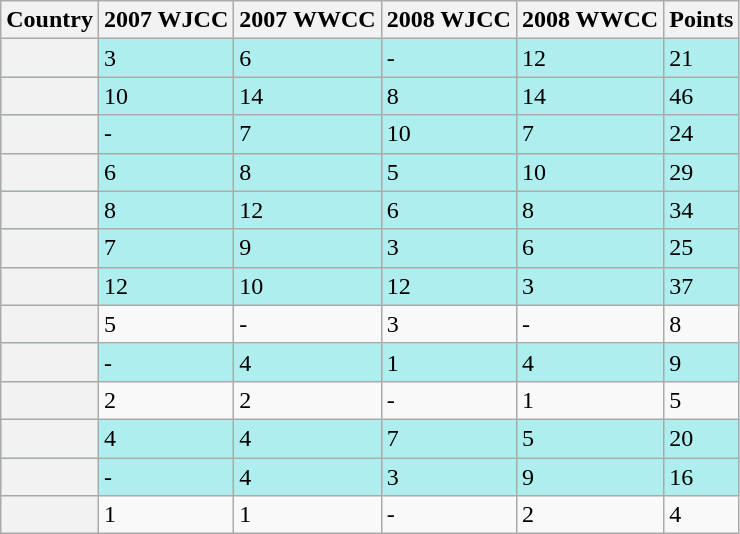<table class="wikitable sortable">
<tr>
<th>Country</th>
<th>2007 WJCC</th>
<th>2007 WWCC</th>
<th>2008 WJCC</th>
<th>2008 WWCC</th>
<th>Points</th>
</tr>
<tr bgcolor=#AFEEEE>
<th></th>
<td>3</td>
<td>6</td>
<td>-</td>
<td>12</td>
<td>21</td>
</tr>
<tr bgcolor=#AFEEEE>
<th></th>
<td>10</td>
<td>14</td>
<td>8</td>
<td>14</td>
<td>46</td>
</tr>
<tr bgcolor=#AFEEEE>
<th></th>
<td>-</td>
<td>7</td>
<td>10</td>
<td>7</td>
<td>24</td>
</tr>
<tr bgcolor=#AFEEEE>
<th></th>
<td>6</td>
<td>8</td>
<td>5</td>
<td>10</td>
<td>29</td>
</tr>
<tr bgcolor=#AFEEEE>
<th></th>
<td>8</td>
<td>12</td>
<td>6</td>
<td>8</td>
<td>34</td>
</tr>
<tr bgcolor=#AFEEEE>
<th></th>
<td>7</td>
<td>9</td>
<td>3</td>
<td>6</td>
<td>25</td>
</tr>
<tr bgcolor=#AFEEEE>
<th></th>
<td>12</td>
<td>10</td>
<td>12</td>
<td>3</td>
<td>37</td>
</tr>
<tr>
<th></th>
<td>5</td>
<td>-</td>
<td>3</td>
<td>-</td>
<td>8</td>
</tr>
<tr bgcolor=#AFEEEE>
<th></th>
<td>-</td>
<td>4</td>
<td>1</td>
<td>4</td>
<td>9</td>
</tr>
<tr>
<th></th>
<td>2</td>
<td>2</td>
<td>-</td>
<td>1</td>
<td>5</td>
</tr>
<tr bgcolor=#AFEEEE>
<th></th>
<td>4</td>
<td>4</td>
<td>7</td>
<td>5</td>
<td>20</td>
</tr>
<tr bgcolor=#AFEEEE>
<th></th>
<td>-</td>
<td>4</td>
<td>3</td>
<td>9</td>
<td>16</td>
</tr>
<tr>
<th></th>
<td>1</td>
<td>1</td>
<td>-</td>
<td>2</td>
<td>4</td>
</tr>
</table>
